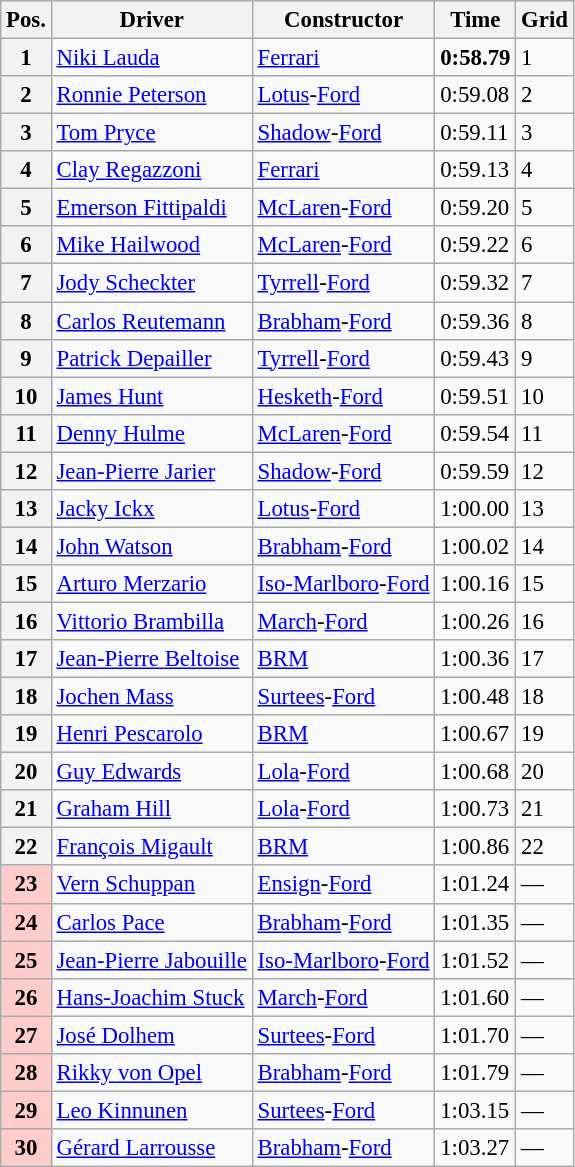<table class="wikitable sortable" style="font-size: 95%">
<tr>
<th>Pos.</th>
<th>Driver</th>
<th>Constructor</th>
<th>Time</th>
<th>Grid</th>
</tr>
<tr>
<th>1</th>
<td> <a href='#'>Niki Lauda</a></td>
<td><a href='#'>Ferrari</a></td>
<td><strong>0:58.79</strong></td>
<td>1</td>
</tr>
<tr>
<th>2</th>
<td> <a href='#'>Ronnie Peterson</a></td>
<td><a href='#'>Lotus</a>-<a href='#'>Ford</a></td>
<td>0:59.08</td>
<td>2</td>
</tr>
<tr>
<th>3</th>
<td> <a href='#'>Tom Pryce</a></td>
<td><a href='#'>Shadow</a>-<a href='#'>Ford</a></td>
<td>0:59.11</td>
<td>3</td>
</tr>
<tr>
<th>4</th>
<td> <a href='#'>Clay Regazzoni</a></td>
<td><a href='#'>Ferrari</a></td>
<td>0:59.13</td>
<td>4</td>
</tr>
<tr>
<th>5</th>
<td> <a href='#'>Emerson Fittipaldi</a></td>
<td><a href='#'>McLaren</a>-<a href='#'>Ford</a></td>
<td>0:59.20</td>
<td>5</td>
</tr>
<tr>
<th>6</th>
<td> <a href='#'>Mike Hailwood</a></td>
<td><a href='#'>McLaren</a>-<a href='#'>Ford</a></td>
<td>0:59.22</td>
<td>6</td>
</tr>
<tr>
<th>7</th>
<td> <a href='#'>Jody Scheckter</a></td>
<td><a href='#'>Tyrrell</a>-<a href='#'>Ford</a></td>
<td>0:59.32</td>
<td>7</td>
</tr>
<tr>
<th>8</th>
<td> <a href='#'>Carlos Reutemann</a></td>
<td><a href='#'>Brabham</a>-<a href='#'>Ford</a></td>
<td>0:59.36</td>
<td>8</td>
</tr>
<tr>
<th>9</th>
<td> <a href='#'>Patrick Depailler</a></td>
<td><a href='#'>Tyrrell</a>-<a href='#'>Ford</a></td>
<td>0:59.43</td>
<td>9</td>
</tr>
<tr>
<th>10</th>
<td> <a href='#'>James Hunt</a></td>
<td><a href='#'>Hesketh</a>-<a href='#'>Ford</a></td>
<td>0:59.51</td>
<td>10</td>
</tr>
<tr>
<th>11</th>
<td> <a href='#'>Denny Hulme</a></td>
<td><a href='#'>McLaren</a>-<a href='#'>Ford</a></td>
<td>0:59.54</td>
<td>11</td>
</tr>
<tr>
<th>12</th>
<td> <a href='#'>Jean-Pierre Jarier</a></td>
<td><a href='#'>Shadow</a>-<a href='#'>Ford</a></td>
<td>0:59.59</td>
<td>12</td>
</tr>
<tr>
<th>13</th>
<td> <a href='#'>Jacky Ickx</a></td>
<td><a href='#'>Lotus</a>-<a href='#'>Ford</a></td>
<td>1:00.00</td>
<td>13</td>
</tr>
<tr>
<th>14</th>
<td> <a href='#'>John Watson</a></td>
<td><a href='#'>Brabham</a>-<a href='#'>Ford</a></td>
<td>1:00.02</td>
<td>14</td>
</tr>
<tr>
<th>15</th>
<td> <a href='#'>Arturo Merzario</a></td>
<td><a href='#'>Iso-Marlboro</a>-<a href='#'>Ford</a></td>
<td>1:00.16</td>
<td>15</td>
</tr>
<tr>
<th>16</th>
<td> <a href='#'>Vittorio Brambilla</a></td>
<td><a href='#'>March</a>-<a href='#'>Ford</a></td>
<td>1:00.26</td>
<td>16</td>
</tr>
<tr>
<th>17</th>
<td> <a href='#'>Jean-Pierre Beltoise</a></td>
<td><a href='#'>BRM</a></td>
<td>1:00.36</td>
<td>17</td>
</tr>
<tr>
<th>18</th>
<td> <a href='#'>Jochen Mass</a></td>
<td><a href='#'>Surtees</a>-<a href='#'>Ford</a></td>
<td>1:00.48</td>
<td>18</td>
</tr>
<tr>
<th>19</th>
<td> <a href='#'>Henri Pescarolo</a></td>
<td><a href='#'>BRM</a></td>
<td>1:00.67</td>
<td>19</td>
</tr>
<tr>
<th>20</th>
<td> <a href='#'>Guy Edwards</a></td>
<td><a href='#'>Lola</a>-<a href='#'>Ford</a></td>
<td>1:00.68</td>
<td>20</td>
</tr>
<tr>
<th>21</th>
<td> <a href='#'>Graham Hill</a></td>
<td><a href='#'>Lola</a>-<a href='#'>Ford</a></td>
<td>1:00.73</td>
<td>21</td>
</tr>
<tr>
<th>22</th>
<td> <a href='#'>François Migault</a></td>
<td><a href='#'>BRM</a></td>
<td>1:00.86</td>
<td>22</td>
</tr>
<tr>
<th style="background:#ffcccc;">23</th>
<td> <a href='#'>Vern Schuppan</a></td>
<td><a href='#'>Ensign</a>-<a href='#'>Ford</a></td>
<td>1:01.24</td>
<td>—</td>
</tr>
<tr>
<th style="background:#ffcccc;">24</th>
<td> <a href='#'>Carlos Pace</a></td>
<td><a href='#'>Brabham</a>-<a href='#'>Ford</a></td>
<td>1:01.35</td>
<td>—</td>
</tr>
<tr>
<th style="background:#ffcccc;">25</th>
<td> <a href='#'>Jean-Pierre Jabouille</a></td>
<td><a href='#'>Iso-Marlboro</a>-<a href='#'>Ford</a></td>
<td>1:01.52</td>
<td>—</td>
</tr>
<tr>
<th style="background:#ffcccc;">26</th>
<td> <a href='#'>Hans-Joachim Stuck</a></td>
<td><a href='#'>March</a>-<a href='#'>Ford</a></td>
<td>1:01.60</td>
<td>—</td>
</tr>
<tr>
<th style="background:#ffcccc;">27</th>
<td> <a href='#'>José Dolhem</a></td>
<td><a href='#'>Surtees</a>-<a href='#'>Ford</a></td>
<td>1:01.70</td>
<td>—</td>
</tr>
<tr>
<th style="background:#ffcccc;">28</th>
<td> <a href='#'>Rikky von Opel</a></td>
<td><a href='#'>Brabham</a>-<a href='#'>Ford</a></td>
<td>1:01.79</td>
<td>—</td>
</tr>
<tr>
<th style="background:#ffcccc;">29</th>
<td> <a href='#'>Leo Kinnunen</a></td>
<td><a href='#'>Surtees</a>-<a href='#'>Ford</a></td>
<td>1:03.15</td>
<td>—</td>
</tr>
<tr>
<th style="background:#ffcccc;">30</th>
<td> <a href='#'>Gérard Larrousse</a></td>
<td><a href='#'>Brabham</a>-<a href='#'>Ford</a></td>
<td>1:03.27</td>
<td>—</td>
</tr>
</table>
